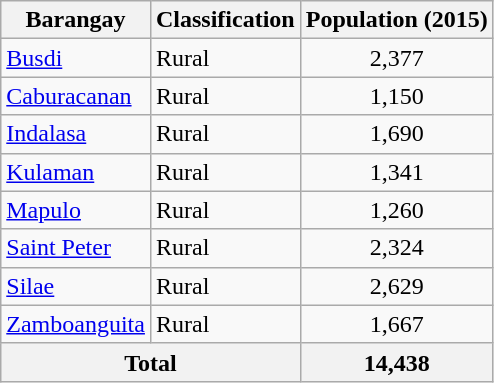<table class="wikitable sortable">
<tr>
<th>Barangay</th>
<th>Classification</th>
<th>Population (2015)</th>
</tr>
<tr>
<td><a href='#'>Busdi</a></td>
<td>Rural</td>
<td align="center">2,377</td>
</tr>
<tr>
<td><a href='#'>Caburacanan</a></td>
<td>Rural</td>
<td align="center">1,150</td>
</tr>
<tr>
<td><a href='#'>Indalasa</a></td>
<td>Rural</td>
<td align="center">1,690</td>
</tr>
<tr>
<td><a href='#'>Kulaman</a></td>
<td>Rural</td>
<td align="center">1,341</td>
</tr>
<tr>
<td><a href='#'>Mapulo</a></td>
<td>Rural</td>
<td align="center">1,260</td>
</tr>
<tr>
<td><a href='#'>Saint Peter</a></td>
<td>Rural</td>
<td align="center">2,324</td>
</tr>
<tr>
<td><a href='#'>Silae</a></td>
<td>Rural</td>
<td align="center">2,629</td>
</tr>
<tr>
<td><a href='#'>Zamboanguita</a></td>
<td>Rural</td>
<td align="center">1,667</td>
</tr>
<tr>
<th colspan="2">Total</th>
<th>14,438</th>
</tr>
</table>
